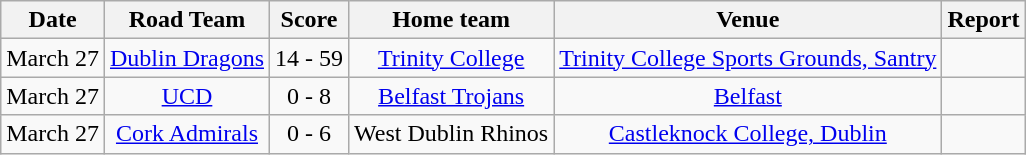<table class="wikitable" "align=center">
<tr>
<th>Date</th>
<th>Road Team</th>
<th>Score</th>
<th>Home team</th>
<th>Venue</th>
<th>Report</th>
</tr>
<tr>
<td style="text-align:center;">March 27</td>
<td style="text-align:center;"><a href='#'>Dublin Dragons</a></td>
<td style="text-align:center;">14 - 59</td>
<td style="text-align:center;"><a href='#'>Trinity College</a></td>
<td style="text-align:center;"><a href='#'>Trinity College Sports Grounds, Santry</a></td>
<td style="text-align:center;"></td>
</tr>
<tr>
<td style="text-align:center;">March 27</td>
<td style="text-align:center;"><a href='#'>UCD</a></td>
<td style="text-align:center;">0 - 8</td>
<td style="text-align:center;"><a href='#'>Belfast Trojans</a></td>
<td style="text-align:center;"><a href='#'>Belfast</a></td>
<td style="text-align:center;"></td>
</tr>
<tr>
<td style="text-align:center;">March 27</td>
<td style="text-align:center;"><a href='#'>Cork Admirals</a></td>
<td style="text-align:center;">0 - 6</td>
<td style="text-align:center;">West Dublin Rhinos</td>
<td style="text-align:center;"><a href='#'>Castleknock College, Dublin</a></td>
<td style="text-align:center;"></td>
</tr>
</table>
